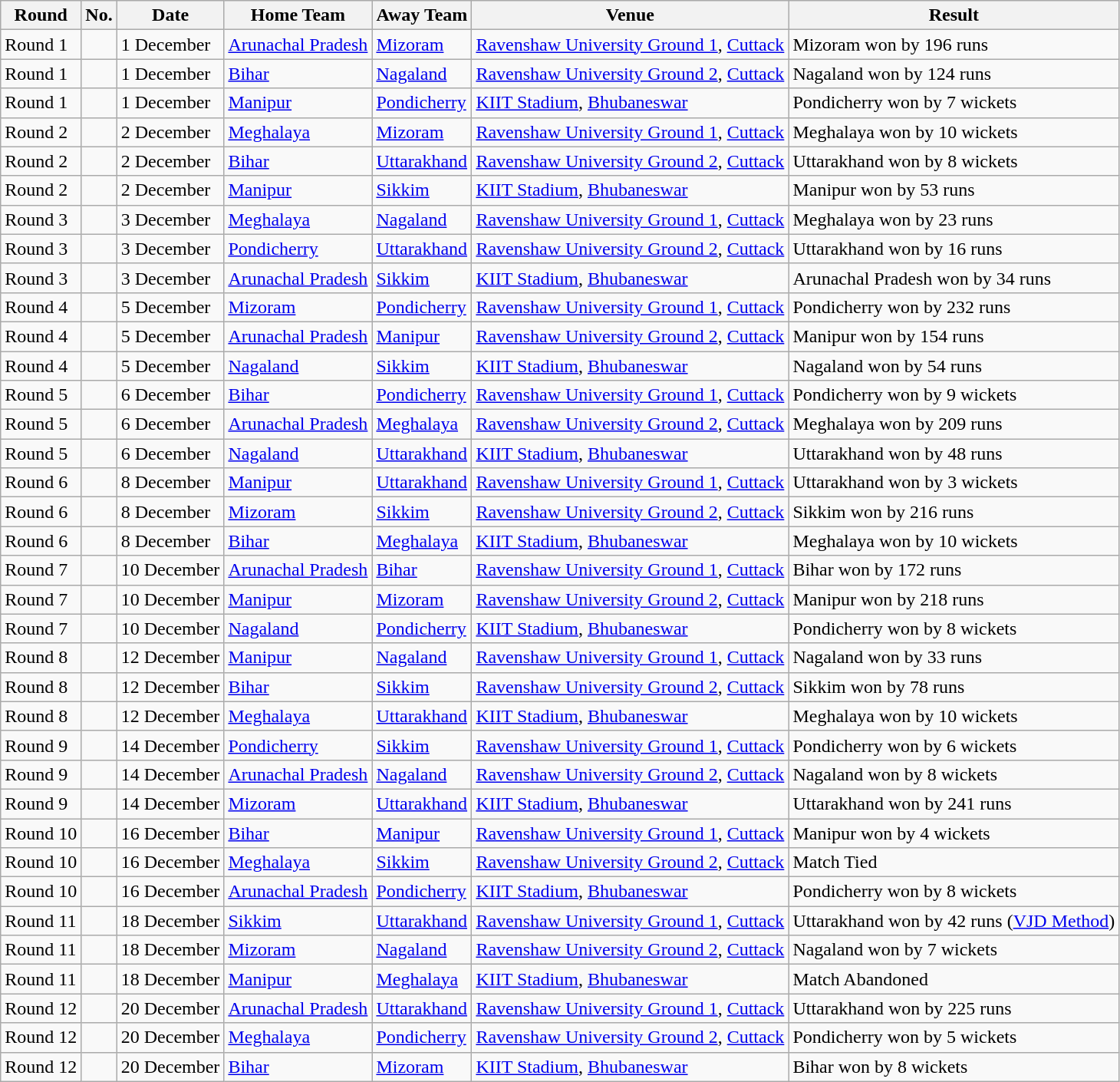<table class="wikitable collapsible sortable collapsed">
<tr>
<th>Round</th>
<th>No.</th>
<th>Date</th>
<th>Home Team</th>
<th>Away Team</th>
<th>Venue</th>
<th>Result</th>
</tr>
<tr>
<td>Round 1</td>
<td></td>
<td>1 December</td>
<td><a href='#'>Arunachal Pradesh</a></td>
<td><a href='#'>Mizoram</a></td>
<td><a href='#'>Ravenshaw University Ground 1</a>, <a href='#'>Cuttack</a></td>
<td>Mizoram won by 196 runs</td>
</tr>
<tr>
<td>Round 1</td>
<td></td>
<td>1 December</td>
<td><a href='#'>Bihar</a></td>
<td><a href='#'>Nagaland</a></td>
<td><a href='#'>Ravenshaw University Ground 2</a>, <a href='#'>Cuttack</a></td>
<td>Nagaland won by 124 runs</td>
</tr>
<tr>
<td>Round 1</td>
<td></td>
<td>1 December</td>
<td><a href='#'>Manipur</a></td>
<td><a href='#'>Pondicherry</a></td>
<td><a href='#'>KIIT Stadium</a>, <a href='#'>Bhubaneswar</a></td>
<td>Pondicherry won by 7 wickets</td>
</tr>
<tr>
<td>Round 2</td>
<td></td>
<td>2 December</td>
<td><a href='#'>Meghalaya</a></td>
<td><a href='#'>Mizoram</a></td>
<td><a href='#'>Ravenshaw University Ground 1</a>, <a href='#'>Cuttack</a></td>
<td>Meghalaya won by 10 wickets</td>
</tr>
<tr>
<td>Round 2</td>
<td></td>
<td>2 December</td>
<td><a href='#'>Bihar</a></td>
<td><a href='#'>Uttarakhand</a></td>
<td><a href='#'>Ravenshaw University Ground 2</a>, <a href='#'>Cuttack</a></td>
<td>Uttarakhand won by 8 wickets</td>
</tr>
<tr>
<td>Round 2</td>
<td></td>
<td>2 December</td>
<td><a href='#'>Manipur</a></td>
<td><a href='#'>Sikkim</a></td>
<td><a href='#'>KIIT Stadium</a>, <a href='#'>Bhubaneswar</a></td>
<td>Manipur won by 53 runs</td>
</tr>
<tr>
<td>Round 3</td>
<td></td>
<td>3 December</td>
<td><a href='#'>Meghalaya</a></td>
<td><a href='#'>Nagaland</a></td>
<td><a href='#'>Ravenshaw University Ground 1</a>, <a href='#'>Cuttack</a></td>
<td>Meghalaya won by 23 runs</td>
</tr>
<tr>
<td>Round 3</td>
<td></td>
<td>3 December</td>
<td><a href='#'>Pondicherry</a></td>
<td><a href='#'>Uttarakhand</a></td>
<td><a href='#'>Ravenshaw University Ground 2</a>, <a href='#'>Cuttack</a></td>
<td>Uttarakhand won by 16 runs</td>
</tr>
<tr>
<td>Round 3</td>
<td></td>
<td>3 December</td>
<td><a href='#'>Arunachal Pradesh</a></td>
<td><a href='#'>Sikkim</a></td>
<td><a href='#'>KIIT Stadium</a>, <a href='#'>Bhubaneswar</a></td>
<td>Arunachal Pradesh won by 34 runs</td>
</tr>
<tr>
<td>Round 4</td>
<td></td>
<td>5 December</td>
<td><a href='#'>Mizoram</a></td>
<td><a href='#'>Pondicherry</a></td>
<td><a href='#'>Ravenshaw University Ground 1</a>, <a href='#'>Cuttack</a></td>
<td>Pondicherry won by 232 runs</td>
</tr>
<tr>
<td>Round 4</td>
<td></td>
<td>5 December</td>
<td><a href='#'>Arunachal Pradesh</a></td>
<td><a href='#'>Manipur</a></td>
<td><a href='#'>Ravenshaw University Ground 2</a>, <a href='#'>Cuttack</a></td>
<td>Manipur won by 154 runs</td>
</tr>
<tr>
<td>Round 4</td>
<td></td>
<td>5 December</td>
<td><a href='#'>Nagaland</a></td>
<td><a href='#'>Sikkim</a></td>
<td><a href='#'>KIIT Stadium</a>, <a href='#'>Bhubaneswar</a></td>
<td>Nagaland won by 54 runs</td>
</tr>
<tr>
<td>Round 5</td>
<td></td>
<td>6 December</td>
<td><a href='#'>Bihar</a></td>
<td><a href='#'>Pondicherry</a></td>
<td><a href='#'>Ravenshaw University Ground 1</a>, <a href='#'>Cuttack</a></td>
<td>Pondicherry won by 9 wickets</td>
</tr>
<tr>
<td>Round 5</td>
<td></td>
<td>6 December</td>
<td><a href='#'>Arunachal Pradesh</a></td>
<td><a href='#'>Meghalaya</a></td>
<td><a href='#'>Ravenshaw University Ground 2</a>, <a href='#'>Cuttack</a></td>
<td>Meghalaya won by 209 runs</td>
</tr>
<tr>
<td>Round 5</td>
<td></td>
<td>6 December</td>
<td><a href='#'>Nagaland</a></td>
<td><a href='#'>Uttarakhand</a></td>
<td><a href='#'>KIIT Stadium</a>, <a href='#'>Bhubaneswar</a></td>
<td>Uttarakhand won by 48 runs</td>
</tr>
<tr>
<td>Round 6</td>
<td></td>
<td>8 December</td>
<td><a href='#'>Manipur</a></td>
<td><a href='#'>Uttarakhand</a></td>
<td><a href='#'>Ravenshaw University Ground 1</a>, <a href='#'>Cuttack</a></td>
<td>Uttarakhand won by 3 wickets</td>
</tr>
<tr>
<td>Round 6</td>
<td></td>
<td>8 December</td>
<td><a href='#'>Mizoram</a></td>
<td><a href='#'>Sikkim</a></td>
<td><a href='#'>Ravenshaw University Ground 2</a>, <a href='#'>Cuttack</a></td>
<td>Sikkim won by 216 runs</td>
</tr>
<tr>
<td>Round 6</td>
<td></td>
<td>8 December</td>
<td><a href='#'>Bihar</a></td>
<td><a href='#'>Meghalaya</a></td>
<td><a href='#'>KIIT Stadium</a>, <a href='#'>Bhubaneswar</a></td>
<td>Meghalaya won by 10 wickets</td>
</tr>
<tr>
<td>Round 7</td>
<td></td>
<td>10 December</td>
<td><a href='#'>Arunachal Pradesh</a></td>
<td><a href='#'>Bihar</a></td>
<td><a href='#'>Ravenshaw University Ground 1</a>, <a href='#'>Cuttack</a></td>
<td>Bihar won by 172 runs</td>
</tr>
<tr>
<td>Round 7</td>
<td></td>
<td>10 December</td>
<td><a href='#'>Manipur</a></td>
<td><a href='#'>Mizoram</a></td>
<td><a href='#'>Ravenshaw University Ground 2</a>, <a href='#'>Cuttack</a></td>
<td>Manipur won by 218 runs</td>
</tr>
<tr>
<td>Round 7</td>
<td></td>
<td>10 December</td>
<td><a href='#'>Nagaland</a></td>
<td><a href='#'>Pondicherry</a></td>
<td><a href='#'>KIIT Stadium</a>, <a href='#'>Bhubaneswar</a></td>
<td>Pondicherry won by 8 wickets</td>
</tr>
<tr>
<td>Round 8</td>
<td></td>
<td>12 December</td>
<td><a href='#'>Manipur</a></td>
<td><a href='#'>Nagaland</a></td>
<td><a href='#'>Ravenshaw University Ground 1</a>, <a href='#'>Cuttack</a></td>
<td>Nagaland won by 33 runs</td>
</tr>
<tr>
<td>Round 8</td>
<td></td>
<td>12 December</td>
<td><a href='#'>Bihar</a></td>
<td><a href='#'>Sikkim</a></td>
<td><a href='#'>Ravenshaw University Ground 2</a>, <a href='#'>Cuttack</a></td>
<td>Sikkim won by 78 runs</td>
</tr>
<tr>
<td>Round 8</td>
<td></td>
<td>12 December</td>
<td><a href='#'>Meghalaya</a></td>
<td><a href='#'>Uttarakhand</a></td>
<td><a href='#'>KIIT Stadium</a>, <a href='#'>Bhubaneswar</a></td>
<td>Meghalaya won by 10 wickets</td>
</tr>
<tr>
<td>Round 9</td>
<td></td>
<td>14 December</td>
<td><a href='#'>Pondicherry</a></td>
<td><a href='#'>Sikkim</a></td>
<td><a href='#'>Ravenshaw University Ground 1</a>, <a href='#'>Cuttack</a></td>
<td>Pondicherry won by 6 wickets</td>
</tr>
<tr>
<td>Round 9</td>
<td></td>
<td>14 December</td>
<td><a href='#'>Arunachal Pradesh</a></td>
<td><a href='#'>Nagaland</a></td>
<td><a href='#'>Ravenshaw University Ground 2</a>, <a href='#'>Cuttack</a></td>
<td>Nagaland won by 8 wickets</td>
</tr>
<tr>
<td>Round 9</td>
<td></td>
<td>14 December</td>
<td><a href='#'>Mizoram</a></td>
<td><a href='#'>Uttarakhand</a></td>
<td><a href='#'>KIIT Stadium</a>, <a href='#'>Bhubaneswar</a></td>
<td>Uttarakhand won by 241 runs</td>
</tr>
<tr>
<td>Round 10</td>
<td></td>
<td>16 December</td>
<td><a href='#'>Bihar</a></td>
<td><a href='#'>Manipur</a></td>
<td><a href='#'>Ravenshaw University Ground 1</a>, <a href='#'>Cuttack</a></td>
<td>Manipur won by 4 wickets</td>
</tr>
<tr>
<td>Round 10</td>
<td></td>
<td>16 December</td>
<td><a href='#'>Meghalaya</a></td>
<td><a href='#'>Sikkim</a></td>
<td><a href='#'>Ravenshaw University Ground 2</a>, <a href='#'>Cuttack</a></td>
<td>Match Tied</td>
</tr>
<tr>
<td>Round 10</td>
<td></td>
<td>16 December</td>
<td><a href='#'>Arunachal Pradesh</a></td>
<td><a href='#'>Pondicherry</a></td>
<td><a href='#'>KIIT Stadium</a>, <a href='#'>Bhubaneswar</a></td>
<td>Pondicherry won by 8 wickets</td>
</tr>
<tr>
<td>Round 11</td>
<td></td>
<td>18 December</td>
<td><a href='#'>Sikkim</a></td>
<td><a href='#'>Uttarakhand</a></td>
<td><a href='#'>Ravenshaw University Ground 1</a>, <a href='#'>Cuttack</a></td>
<td>Uttarakhand won by 42 runs (<a href='#'>VJD Method</a>)</td>
</tr>
<tr>
<td>Round 11</td>
<td></td>
<td>18 December</td>
<td><a href='#'>Mizoram</a></td>
<td><a href='#'>Nagaland</a></td>
<td><a href='#'>Ravenshaw University Ground 2</a>, <a href='#'>Cuttack</a></td>
<td>Nagaland won by 7 wickets</td>
</tr>
<tr>
<td>Round 11</td>
<td></td>
<td>18 December</td>
<td><a href='#'>Manipur</a></td>
<td><a href='#'>Meghalaya</a></td>
<td><a href='#'>KIIT Stadium</a>, <a href='#'>Bhubaneswar</a></td>
<td>Match Abandoned</td>
</tr>
<tr>
<td>Round 12</td>
<td></td>
<td>20 December</td>
<td><a href='#'>Arunachal Pradesh</a></td>
<td><a href='#'>Uttarakhand</a></td>
<td><a href='#'>Ravenshaw University Ground 1</a>, <a href='#'>Cuttack</a></td>
<td>Uttarakhand won by 225 runs</td>
</tr>
<tr>
<td>Round 12</td>
<td></td>
<td>20 December</td>
<td><a href='#'>Meghalaya</a></td>
<td><a href='#'>Pondicherry</a></td>
<td><a href='#'>Ravenshaw University Ground 2</a>, <a href='#'>Cuttack</a></td>
<td>Pondicherry won by 5 wickets</td>
</tr>
<tr>
<td>Round 12</td>
<td></td>
<td>20 December</td>
<td><a href='#'>Bihar</a></td>
<td><a href='#'>Mizoram</a></td>
<td><a href='#'>KIIT Stadium</a>, <a href='#'>Bhubaneswar</a></td>
<td>Bihar won by 8 wickets</td>
</tr>
</table>
